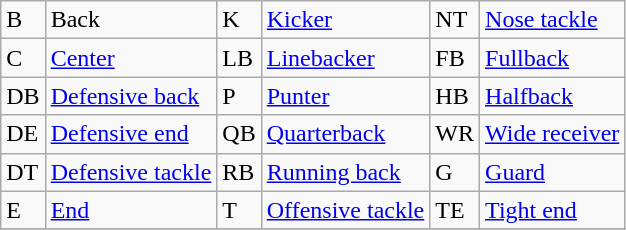<table class="wikitable">
<tr>
<td>B</td>
<td>Back</td>
<td>K</td>
<td><a href='#'>Kicker</a></td>
<td>NT</td>
<td><a href='#'>Nose tackle</a></td>
</tr>
<tr>
<td>C</td>
<td><a href='#'>Center</a></td>
<td>LB</td>
<td><a href='#'>Linebacker</a></td>
<td>FB</td>
<td><a href='#'>Fullback</a></td>
</tr>
<tr>
<td>DB</td>
<td><a href='#'>Defensive back</a></td>
<td>P</td>
<td><a href='#'>Punter</a></td>
<td>HB</td>
<td><a href='#'>Halfback</a></td>
</tr>
<tr>
<td>DE</td>
<td><a href='#'>Defensive end</a></td>
<td>QB</td>
<td><a href='#'>Quarterback</a></td>
<td>WR</td>
<td><a href='#'>Wide receiver</a></td>
</tr>
<tr>
<td>DT</td>
<td><a href='#'>Defensive tackle</a></td>
<td>RB</td>
<td><a href='#'>Running back</a></td>
<td>G</td>
<td><a href='#'>Guard</a></td>
</tr>
<tr>
<td>E</td>
<td><a href='#'>End</a></td>
<td>T</td>
<td><a href='#'>Offensive tackle</a></td>
<td>TE</td>
<td><a href='#'>Tight end</a></td>
</tr>
<tr>
</tr>
</table>
